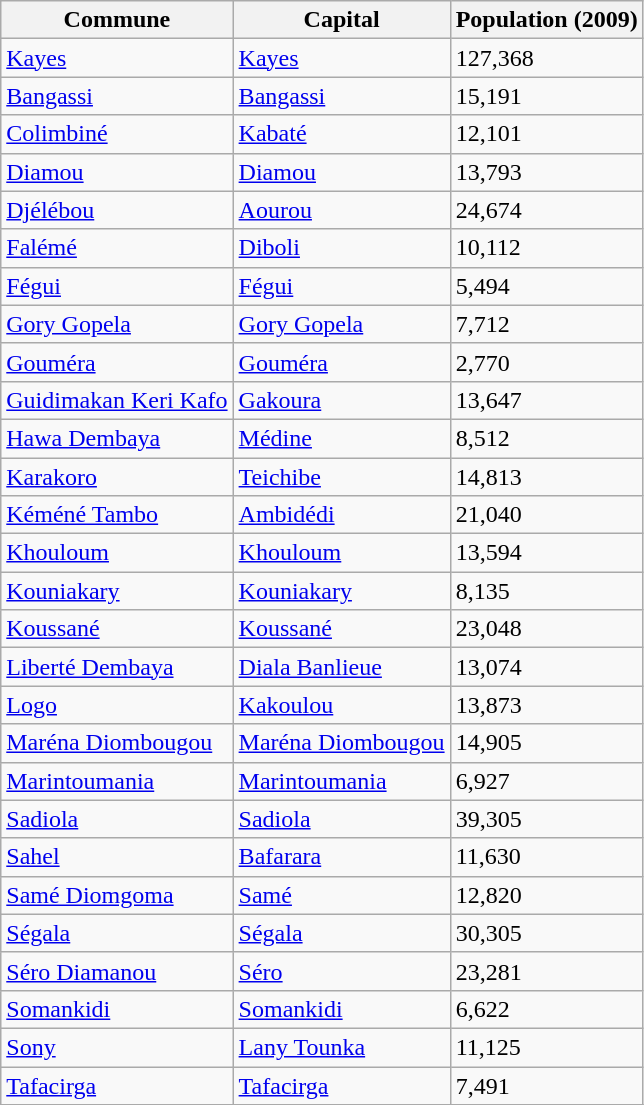<table class="wikitable">
<tr>
<th>Commune</th>
<th>Capital</th>
<th>Population (2009)</th>
</tr>
<tr>
<td><a href='#'>Kayes</a></td>
<td><a href='#'>Kayes</a></td>
<td>127,368</td>
</tr>
<tr>
<td><a href='#'>Bangassi</a></td>
<td><a href='#'>Bangassi</a></td>
<td>15,191</td>
</tr>
<tr>
<td><a href='#'>Colimbiné</a></td>
<td><a href='#'>Kabaté</a></td>
<td>12,101</td>
</tr>
<tr>
<td><a href='#'>Diamou</a></td>
<td><a href='#'>Diamou</a></td>
<td>13,793</td>
</tr>
<tr>
<td><a href='#'>Djélébou</a></td>
<td><a href='#'>Aourou</a></td>
<td>24,674</td>
</tr>
<tr>
<td><a href='#'>Falémé</a></td>
<td><a href='#'>Diboli</a></td>
<td>10,112</td>
</tr>
<tr>
<td><a href='#'>Fégui</a></td>
<td><a href='#'>Fégui</a></td>
<td>5,494</td>
</tr>
<tr>
<td><a href='#'>Gory Gopela</a></td>
<td><a href='#'>Gory Gopela</a></td>
<td>7,712</td>
</tr>
<tr>
<td><a href='#'>Gouméra</a></td>
<td><a href='#'>Gouméra</a></td>
<td>2,770</td>
</tr>
<tr>
<td><a href='#'>Guidimakan Keri Kafo</a></td>
<td><a href='#'>Gakoura</a></td>
<td>13,647</td>
</tr>
<tr>
<td><a href='#'>Hawa Dembaya</a></td>
<td><a href='#'>Médine</a></td>
<td>8,512</td>
</tr>
<tr>
<td><a href='#'>Karakoro</a></td>
<td><a href='#'>Teichibe</a></td>
<td>14,813</td>
</tr>
<tr>
<td><a href='#'>Kéméné Tambo</a></td>
<td><a href='#'>Ambidédi</a></td>
<td>21,040</td>
</tr>
<tr>
<td><a href='#'>Khouloum</a></td>
<td><a href='#'>Khouloum</a></td>
<td>13,594</td>
</tr>
<tr>
<td><a href='#'>Kouniakary</a></td>
<td><a href='#'>Kouniakary</a></td>
<td>8,135</td>
</tr>
<tr>
<td><a href='#'>Koussané</a></td>
<td><a href='#'>Koussané</a></td>
<td>23,048</td>
</tr>
<tr>
<td><a href='#'>Liberté Dembaya</a></td>
<td><a href='#'>Diala Banlieue</a></td>
<td>13,074</td>
</tr>
<tr>
<td><a href='#'>Logo</a></td>
<td><a href='#'>Kakoulou</a></td>
<td>13,873</td>
</tr>
<tr>
<td><a href='#'>Maréna Diombougou</a></td>
<td><a href='#'>Maréna Diombougou</a></td>
<td>14,905</td>
</tr>
<tr>
<td><a href='#'>Marintoumania</a></td>
<td><a href='#'>Marintoumania</a></td>
<td>6,927</td>
</tr>
<tr>
<td><a href='#'>Sadiola</a></td>
<td><a href='#'>Sadiola</a></td>
<td>39,305</td>
</tr>
<tr>
<td><a href='#'>Sahel</a></td>
<td><a href='#'>Bafarara</a></td>
<td>11,630</td>
</tr>
<tr>
<td><a href='#'>Samé Diomgoma</a></td>
<td><a href='#'>Samé</a></td>
<td>12,820</td>
</tr>
<tr>
<td><a href='#'>Ségala</a></td>
<td><a href='#'>Ségala</a></td>
<td>30,305</td>
</tr>
<tr>
<td><a href='#'>Séro Diamanou</a></td>
<td><a href='#'>Séro</a></td>
<td>23,281</td>
</tr>
<tr>
<td><a href='#'>Somankidi</a></td>
<td><a href='#'>Somankidi</a></td>
<td>6,622</td>
</tr>
<tr>
<td><a href='#'>Sony</a></td>
<td><a href='#'>Lany Tounka</a></td>
<td>11,125</td>
</tr>
<tr>
<td><a href='#'>Tafacirga</a></td>
<td><a href='#'>Tafacirga</a></td>
<td>7,491</td>
</tr>
<tr>
</tr>
</table>
